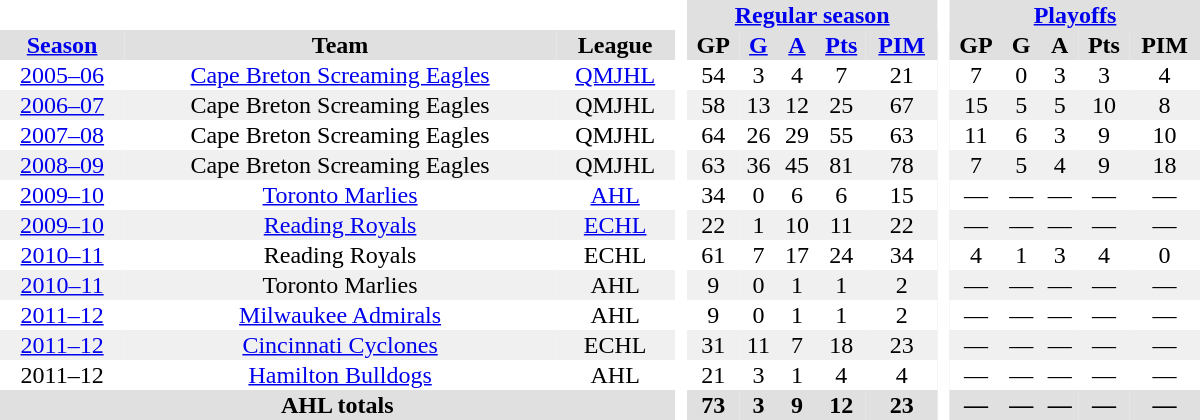<table border="0" cellpadding="1" cellspacing="0" style="text-align:center; width:50em;">
<tr style="background:#e0e0e0;">
<th colspan="3"  bgcolor="#ffffff"> </th>
<th rowspan="99" bgcolor="#ffffff"> </th>
<th colspan="5"><a href='#'>Regular season</a></th>
<th rowspan="99" bgcolor="#ffffff"> </th>
<th colspan="5"><a href='#'>Playoffs</a></th>
</tr>
<tr style="background:#e0e0e0;">
<th><a href='#'>Season</a></th>
<th>Team</th>
<th>League</th>
<th>GP</th>
<th><a href='#'>G</a></th>
<th><a href='#'>A</a></th>
<th><a href='#'>Pts</a></th>
<th><a href='#'>PIM</a></th>
<th>GP</th>
<th>G</th>
<th>A</th>
<th>Pts</th>
<th>PIM</th>
</tr>
<tr>
<td><a href='#'>2005–06</a></td>
<td><a href='#'>Cape Breton Screaming Eagles</a></td>
<td><a href='#'>QMJHL</a></td>
<td>54</td>
<td>3</td>
<td>4</td>
<td>7</td>
<td>21</td>
<td>7</td>
<td>0</td>
<td>3</td>
<td>3</td>
<td>4</td>
</tr>
<tr style="background:#f0f0f0;">
<td><a href='#'>2006–07</a></td>
<td>Cape Breton Screaming Eagles</td>
<td>QMJHL</td>
<td>58</td>
<td>13</td>
<td>12</td>
<td>25</td>
<td>67</td>
<td>15</td>
<td>5</td>
<td>5</td>
<td>10</td>
<td>8</td>
</tr>
<tr>
<td><a href='#'>2007–08</a></td>
<td>Cape Breton Screaming Eagles</td>
<td>QMJHL</td>
<td>64</td>
<td>26</td>
<td>29</td>
<td>55</td>
<td>63</td>
<td>11</td>
<td>6</td>
<td>3</td>
<td>9</td>
<td>10</td>
</tr>
<tr style="background:#f0f0f0;">
<td><a href='#'>2008–09</a></td>
<td>Cape Breton Screaming Eagles</td>
<td>QMJHL</td>
<td>63</td>
<td>36</td>
<td>45</td>
<td>81</td>
<td>78</td>
<td>7</td>
<td>5</td>
<td>4</td>
<td>9</td>
<td>18</td>
</tr>
<tr>
<td><a href='#'>2009–10</a></td>
<td><a href='#'>Toronto Marlies</a></td>
<td><a href='#'>AHL</a></td>
<td>34</td>
<td>0</td>
<td>6</td>
<td>6</td>
<td>15</td>
<td>—</td>
<td>—</td>
<td>—</td>
<td>—</td>
<td>—</td>
</tr>
<tr style="background:#f0f0f0;">
<td><a href='#'>2009–10</a></td>
<td><a href='#'>Reading Royals</a></td>
<td><a href='#'>ECHL</a></td>
<td>22</td>
<td>1</td>
<td>10</td>
<td>11</td>
<td>22</td>
<td>—</td>
<td>—</td>
<td>—</td>
<td>—</td>
<td>—</td>
</tr>
<tr>
<td><a href='#'>2010–11</a></td>
<td>Reading Royals</td>
<td>ECHL</td>
<td>61</td>
<td>7</td>
<td>17</td>
<td>24</td>
<td>34</td>
<td>4</td>
<td>1</td>
<td>3</td>
<td>4</td>
<td>0</td>
</tr>
<tr style="background:#f0f0f0;">
<td><a href='#'>2010–11</a></td>
<td>Toronto Marlies</td>
<td>AHL</td>
<td>9</td>
<td>0</td>
<td>1</td>
<td>1</td>
<td>2</td>
<td>—</td>
<td>—</td>
<td>—</td>
<td>—</td>
<td>—</td>
</tr>
<tr>
<td><a href='#'>2011–12</a></td>
<td><a href='#'>Milwaukee Admirals</a></td>
<td>AHL</td>
<td>9</td>
<td>0</td>
<td>1</td>
<td>1</td>
<td>2</td>
<td>—</td>
<td>—</td>
<td>—</td>
<td>—</td>
<td>—</td>
</tr>
<tr style="background:#f0f0f0;">
<td><a href='#'>2011–12</a></td>
<td><a href='#'>Cincinnati Cyclones</a></td>
<td>ECHL</td>
<td>31</td>
<td>11</td>
<td>7</td>
<td>18</td>
<td>23</td>
<td>—</td>
<td>—</td>
<td>—</td>
<td>—</td>
<td>—</td>
</tr>
<tr>
<td>2011–12</td>
<td><a href='#'>Hamilton Bulldogs</a></td>
<td>AHL</td>
<td>21</td>
<td>3</td>
<td>1</td>
<td>4</td>
<td>4</td>
<td>—</td>
<td>—</td>
<td>—</td>
<td>—</td>
<td>—</td>
</tr>
<tr style="background:#e0e0e0;">
<th colspan="3">AHL totals</th>
<th>73</th>
<th>3</th>
<th>9</th>
<th>12</th>
<th>23</th>
<th>—</th>
<th>—</th>
<th>—</th>
<th>—</th>
<th>—</th>
</tr>
</table>
